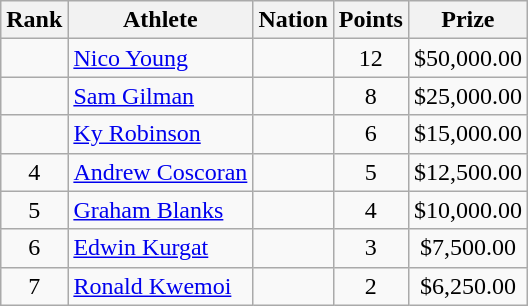<table class="wikitable mw-datatable sortable" style="text-align:center;">
<tr>
<th scope="col" style="width: 10px;">Rank</th>
<th scope="col">Athlete</th>
<th scope="col">Nation</th>
<th scope="col">Points</th>
<th scope="col">Prize</th>
</tr>
<tr>
<td></td>
<td align=left><a href='#'>Nico Young</a> </td>
<td align=left></td>
<td>12</td>
<td>$50,000.00</td>
</tr>
<tr>
<td></td>
<td align=left><a href='#'>Sam Gilman</a> </td>
<td align=left></td>
<td>8</td>
<td>$25,000.00</td>
</tr>
<tr>
<td></td>
<td align=left><a href='#'>Ky Robinson</a> </td>
<td align=left></td>
<td>6</td>
<td>$15,000.00</td>
</tr>
<tr>
<td>4</td>
<td align=left><a href='#'>Andrew Coscoran</a> </td>
<td align=left></td>
<td>5</td>
<td>$12,500.00</td>
</tr>
<tr>
<td>5</td>
<td align=left><a href='#'>Graham Blanks</a> </td>
<td align=left></td>
<td>4</td>
<td>$10,000.00</td>
</tr>
<tr>
<td>6</td>
<td align=left><a href='#'>Edwin Kurgat</a> </td>
<td align=left></td>
<td>3</td>
<td>$7,500.00</td>
</tr>
<tr>
<td>7</td>
<td align=left><a href='#'>Ronald Kwemoi</a> </td>
<td align=left></td>
<td>2</td>
<td>$6,250.00</td>
</tr>
</table>
